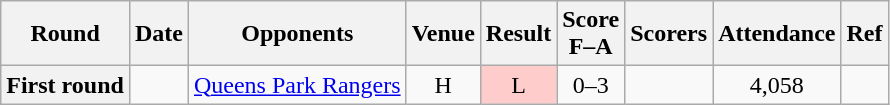<table class="wikitable plainrowheaders sortable" style="text-align:center">
<tr>
<th scope="col">Round</th>
<th scope="col">Date</th>
<th scope="col">Opponents</th>
<th scope="col">Venue</th>
<th scope="col">Result</th>
<th scope="col">Score<br>F–A</th>
<th scope="col" class="unsortable">Scorers</th>
<th scope="col">Attendance</th>
<th scope="col" class="unsortable">Ref</th>
</tr>
<tr>
<th scope="row">First round</th>
<td align="left"></td>
<td align="left"><a href='#'>Queens Park Rangers</a></td>
<td>H</td>
<td bgcolor="#FFCCCC">L</td>
<td>0–3</td>
<td align="left"></td>
<td>4,058</td>
<td></td>
</tr>
</table>
